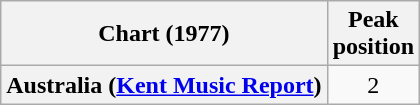<table class="wikitable sortable plainrowheaders" style="text-align:center">
<tr>
<th>Chart (1977)</th>
<th>Peak<br>position</th>
</tr>
<tr>
<th scope="row">Australia (<a href='#'>Kent Music Report</a>)</th>
<td>2</td>
</tr>
</table>
